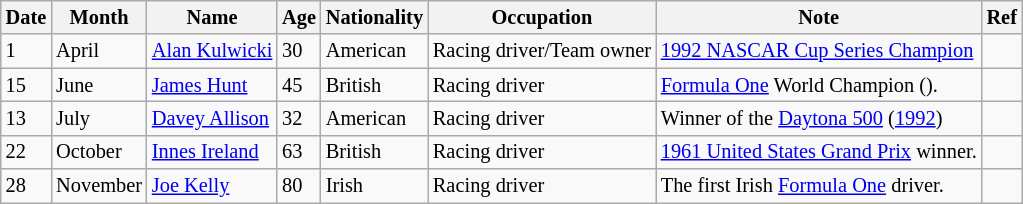<table class="wikitable" style="font-size:85%;">
<tr>
<th>Date</th>
<th>Month</th>
<th>Name</th>
<th>Age</th>
<th>Nationality</th>
<th>Occupation</th>
<th>Note</th>
<th>Ref</th>
</tr>
<tr>
<td>1</td>
<td>April</td>
<td><a href='#'>Alan Kulwicki</a></td>
<td>30</td>
<td>American</td>
<td>Racing driver/Team owner</td>
<td><a href='#'>1992 NASCAR Cup Series Champion</a></td>
<td></td>
</tr>
<tr>
<td>15</td>
<td>June</td>
<td><a href='#'>James Hunt</a></td>
<td>45</td>
<td>British</td>
<td>Racing driver</td>
<td><a href='#'>Formula One</a> World Champion ().</td>
<td></td>
</tr>
<tr>
<td>13</td>
<td>July</td>
<td><a href='#'>Davey Allison</a></td>
<td>32</td>
<td>American</td>
<td>Racing driver</td>
<td>Winner of the <a href='#'>Daytona 500</a> (<a href='#'>1992</a>)</td>
<td></td>
</tr>
<tr>
<td>22</td>
<td>October</td>
<td><a href='#'>Innes Ireland</a></td>
<td>63</td>
<td>British</td>
<td>Racing driver</td>
<td><a href='#'>1961 United States Grand Prix</a> winner.</td>
<td></td>
</tr>
<tr>
<td>28</td>
<td>November</td>
<td><a href='#'>Joe Kelly</a></td>
<td>80</td>
<td>Irish</td>
<td>Racing driver</td>
<td>The first Irish <a href='#'>Formula One</a> driver.</td>
<td></td>
</tr>
</table>
